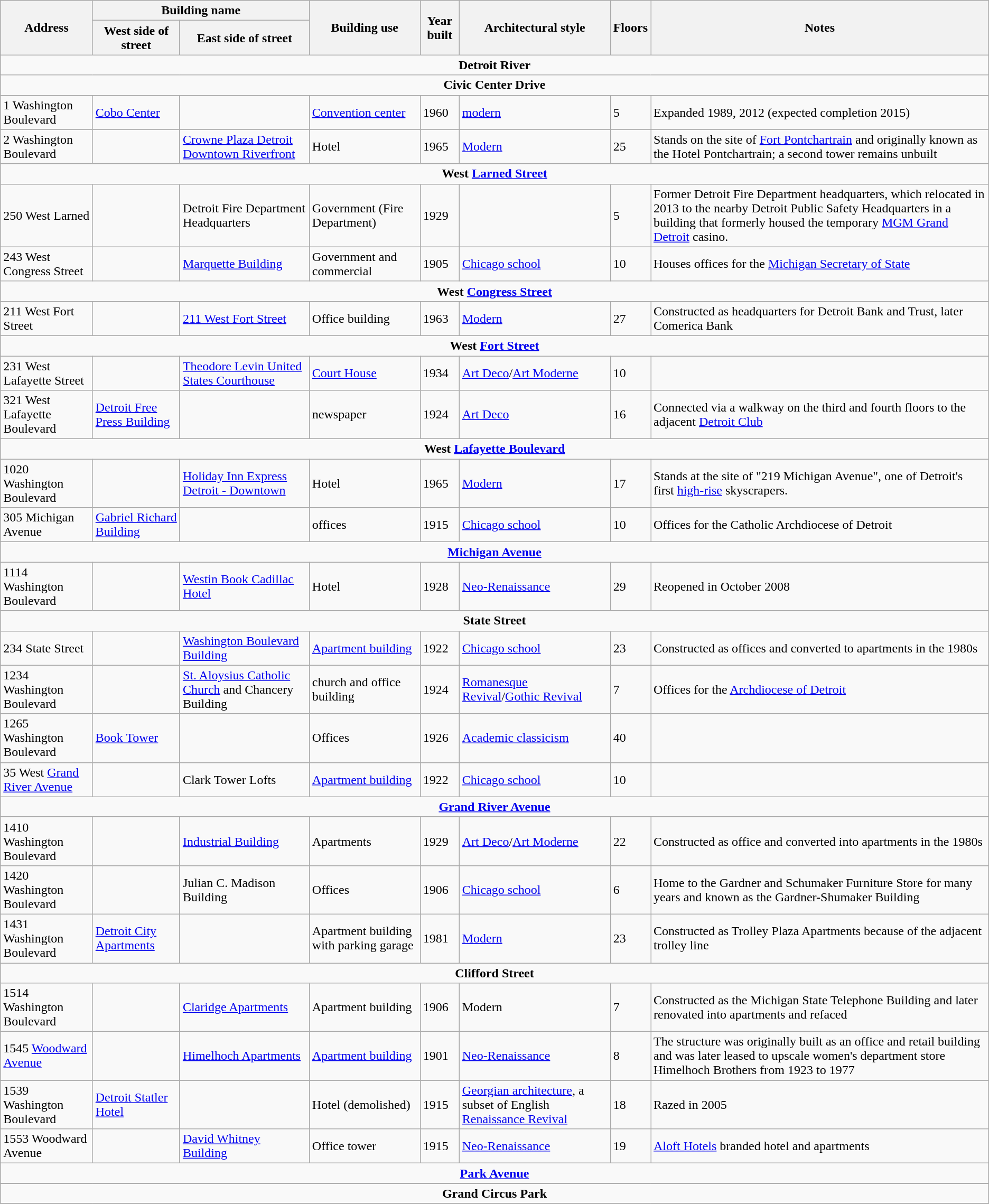<table class="wikitable">
<tr>
<th rowspan="2" align=center>Address</th>
<th colspan="2" align=center>Building name</th>
<th rowspan="2" align=center>Building use</th>
<th rowspan="2" align=center>Year built</th>
<th rowspan="2" align=center>Architectural style</th>
<th rowspan="2" align=center>Floors</th>
<th rowspan="2" align=center>Notes</th>
</tr>
<tr>
<th>West side of street</th>
<th>East side of street</th>
</tr>
<tr>
<td colspan="10" align=center><strong>Detroit River</strong></td>
</tr>
<tr>
<td colspan="10" align=center><strong>Civic Center Drive</strong></td>
</tr>
<tr>
<td>1 Washington Boulevard</td>
<td><a href='#'>Cobo Center</a></td>
<td></td>
<td><a href='#'>Convention center</a></td>
<td>1960</td>
<td><a href='#'>modern</a></td>
<td>5</td>
<td>Expanded 1989, 2012 (expected completion 2015)</td>
</tr>
<tr>
<td>2 Washington Boulevard</td>
<td></td>
<td><a href='#'>Crowne Plaza Detroit Downtown Riverfront</a></td>
<td>Hotel</td>
<td>1965</td>
<td><a href='#'>Modern</a></td>
<td>25</td>
<td>Stands on the site of <a href='#'>Fort Pontchartrain</a> and originally known as the Hotel Pontchartrain; a second tower remains unbuilt</td>
</tr>
<tr>
<td colspan="10" align=center><strong>West <a href='#'>Larned Street</a></strong></td>
</tr>
<tr>
<td>250 West Larned</td>
<td></td>
<td>Detroit Fire Department Headquarters</td>
<td>Government (Fire Department)</td>
<td>1929</td>
<td></td>
<td>5</td>
<td>Former Detroit Fire Department headquarters, which relocated in 2013 to the nearby Detroit Public Safety Headquarters in a building that formerly housed the temporary <a href='#'>MGM Grand Detroit</a> casino.</td>
</tr>
<tr>
<td>243 West Congress Street</td>
<td></td>
<td><a href='#'>Marquette Building</a></td>
<td>Government and commercial</td>
<td>1905</td>
<td><a href='#'>Chicago school</a></td>
<td>10</td>
<td>Houses offices for the <a href='#'>Michigan Secretary of State</a></td>
</tr>
<tr>
<td colspan="10" align=center><strong>West <a href='#'>Congress Street</a></strong></td>
</tr>
<tr>
<td>211 West Fort Street</td>
<td></td>
<td><a href='#'>211 West Fort Street</a></td>
<td>Office building</td>
<td>1963</td>
<td><a href='#'>Modern</a></td>
<td>27</td>
<td>Constructed as headquarters for Detroit Bank and Trust, later Comerica Bank</td>
</tr>
<tr>
<td colspan="10" align=center><strong>West <a href='#'>Fort Street</a></strong></td>
</tr>
<tr>
<td>231 West Lafayette Street</td>
<td></td>
<td><a href='#'>Theodore Levin United States Courthouse</a></td>
<td><a href='#'>Court House</a></td>
<td>1934</td>
<td><a href='#'>Art Deco</a>/<a href='#'>Art Moderne</a></td>
<td>10</td>
<td></td>
</tr>
<tr>
<td>321 West Lafayette Boulevard</td>
<td><a href='#'>Detroit Free Press Building</a></td>
<td></td>
<td>newspaper</td>
<td>1924</td>
<td><a href='#'>Art Deco</a></td>
<td>16</td>
<td>Connected via a walkway on the third and fourth floors to the adjacent <a href='#'>Detroit Club</a></td>
</tr>
<tr>
<td colspan="10" align=center><strong>West <a href='#'>Lafayette Boulevard</a></strong></td>
</tr>
<tr>
<td>1020 Washington Boulevard</td>
<td></td>
<td><a href='#'>Holiday Inn Express Detroit - Downtown</a></td>
<td>Hotel</td>
<td>1965</td>
<td><a href='#'>Modern</a></td>
<td>17</td>
<td>Stands at the site of "219 Michigan Avenue", one of Detroit's first <a href='#'>high-rise</a> skyscrapers.</td>
</tr>
<tr>
<td>305 Michigan Avenue</td>
<td><a href='#'>Gabriel Richard Building</a></td>
<td></td>
<td>offices</td>
<td>1915</td>
<td><a href='#'>Chicago school</a></td>
<td>10</td>
<td>Offices for the Catholic Archdiocese of Detroit</td>
</tr>
<tr>
<td colspan="10" align=center><strong><a href='#'>Michigan Avenue</a></strong></td>
</tr>
<tr>
<td>1114 Washington Boulevard</td>
<td></td>
<td><a href='#'>Westin Book Cadillac Hotel</a></td>
<td>Hotel</td>
<td>1928</td>
<td><a href='#'>Neo-Renaissance</a></td>
<td>29</td>
<td>Reopened in October 2008</td>
</tr>
<tr>
<td colspan="10" align=center><strong>State Street</strong></td>
</tr>
<tr>
<td>234 State Street</td>
<td></td>
<td><a href='#'>Washington Boulevard Building</a></td>
<td><a href='#'>Apartment building</a></td>
<td>1922</td>
<td><a href='#'>Chicago school</a></td>
<td>23</td>
<td>Constructed as offices and converted to apartments in the 1980s</td>
</tr>
<tr>
<td>1234 Washington Boulevard</td>
<td></td>
<td><a href='#'>St. Aloysius Catholic Church</a> and Chancery Building</td>
<td>church and office building</td>
<td>1924</td>
<td><a href='#'>Romanesque Revival</a>/<a href='#'>Gothic Revival</a></td>
<td>7</td>
<td>Offices for the <a href='#'>Archdiocese of Detroit</a></td>
</tr>
<tr>
<td>1265 Washington Boulevard</td>
<td><a href='#'>Book Tower</a></td>
<td></td>
<td>Offices</td>
<td>1926</td>
<td><a href='#'>Academic classicism</a></td>
<td>40</td>
<td></td>
</tr>
<tr>
<td>35 West <a href='#'>Grand River Avenue</a></td>
<td></td>
<td>Clark Tower Lofts</td>
<td><a href='#'>Apartment building</a></td>
<td>1922</td>
<td><a href='#'>Chicago school</a></td>
<td>10</td>
<td></td>
</tr>
<tr>
<td colspan="10" align=center><strong><a href='#'>Grand River Avenue</a></strong></td>
</tr>
<tr>
<td>1410 Washington Boulevard</td>
<td></td>
<td><a href='#'>Industrial Building</a></td>
<td>Apartments</td>
<td>1929</td>
<td><a href='#'>Art Deco</a>/<a href='#'>Art Moderne</a></td>
<td>22</td>
<td>Constructed as office and converted into apartments in the 1980s</td>
</tr>
<tr>
<td>1420 Washington Boulevard</td>
<td></td>
<td>Julian C. Madison Building</td>
<td>Offices</td>
<td>1906</td>
<td><a href='#'>Chicago school</a></td>
<td>6</td>
<td>Home to the Gardner and Schumaker Furniture Store for many years and known as the Gardner-Shumaker Building</td>
</tr>
<tr>
<td>1431 Washington Boulevard</td>
<td><a href='#'>Detroit City Apartments</a></td>
<td></td>
<td>Apartment building with parking garage</td>
<td>1981</td>
<td><a href='#'>Modern</a></td>
<td>23</td>
<td>Constructed as Trolley Plaza Apartments because of the adjacent trolley line</td>
</tr>
<tr>
<td colspan="10" align=center><strong>Clifford Street</strong></td>
</tr>
<tr>
<td>1514 Washington Boulevard</td>
<td></td>
<td><a href='#'>Claridge Apartments</a></td>
<td>Apartment building</td>
<td>1906</td>
<td>Modern</td>
<td>7</td>
<td>Constructed as the Michigan State Telephone Building and later renovated into apartments and refaced</td>
</tr>
<tr>
<td>1545 <a href='#'>Woodward Avenue</a></td>
<td></td>
<td><a href='#'>Himelhoch Apartments</a></td>
<td><a href='#'>Apartment building</a></td>
<td>1901</td>
<td><a href='#'>Neo-Renaissance</a></td>
<td>8</td>
<td>The structure was originally built as an office and retail building and was later leased to upscale women's department store Himelhoch Brothers from 1923 to 1977</td>
</tr>
<tr>
<td>1539 Washington Boulevard</td>
<td><a href='#'>Detroit Statler Hotel</a></td>
<td></td>
<td>Hotel (demolished)</td>
<td>1915</td>
<td><a href='#'>Georgian architecture</a>, a subset of English <a href='#'>Renaissance Revival</a></td>
<td>18</td>
<td>Razed in 2005</td>
</tr>
<tr>
<td>1553 Woodward Avenue</td>
<td></td>
<td><a href='#'>David Whitney Building</a></td>
<td>Office tower</td>
<td>1915</td>
<td><a href='#'>Neo-Renaissance</a></td>
<td>19</td>
<td><a href='#'>Aloft Hotels</a> branded hotel and apartments</td>
</tr>
<tr>
<td colspan="10" align=center><strong><a href='#'>Park Avenue</a></strong></td>
</tr>
<tr>
</tr>
<tr>
<td colspan="10" align=center><strong>Grand Circus Park</strong></td>
</tr>
<tr>
</tr>
</table>
